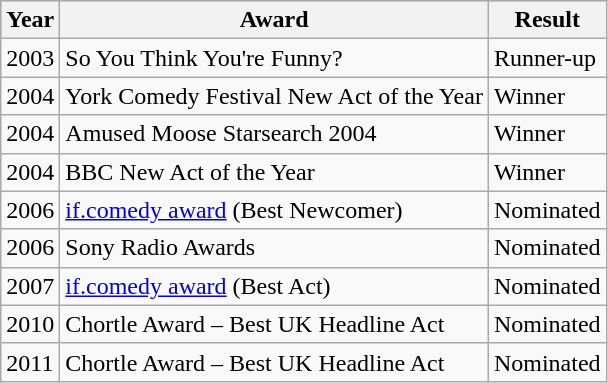<table class="wikitable">
<tr style="background:#b0c4de; text-align:center;">
<th>Year</th>
<th>Award</th>
<th>Result</th>
</tr>
<tr>
<td>2003</td>
<td>So You Think You're Funny?</td>
<td>Runner-up</td>
</tr>
<tr>
<td>2004</td>
<td>York Comedy Festival New Act of the Year</td>
<td>Winner</td>
</tr>
<tr>
<td>2004</td>
<td>Amused Moose Starsearch 2004</td>
<td>Winner</td>
</tr>
<tr>
<td>2004</td>
<td>BBC New Act of the Year</td>
<td>Winner</td>
</tr>
<tr>
<td>2006</td>
<td><a href='#'>if.comedy award</a> (Best Newcomer)</td>
<td>Nominated</td>
</tr>
<tr>
<td>2006</td>
<td>Sony Radio Awards</td>
<td>Nominated</td>
</tr>
<tr>
<td>2007</td>
<td><a href='#'>if.comedy award</a> (Best Act)</td>
<td>Nominated</td>
</tr>
<tr>
<td>2010</td>
<td>Chortle Award – Best UK Headline Act</td>
<td>Nominated</td>
</tr>
<tr>
<td>2011</td>
<td>Chortle Award – Best UK Headline Act</td>
<td>Nominated</td>
</tr>
</table>
